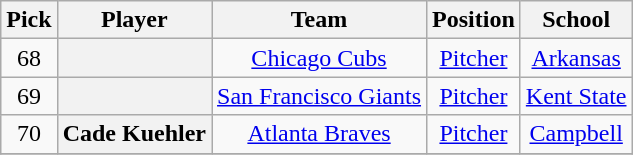<table class="wikitable sortable plainrowheaders" style="text-align:center; width=74%">
<tr>
<th scope="col">Pick</th>
<th scope="col">Player</th>
<th scope="col">Team</th>
<th scope="col">Position</th>
<th scope="col">School</th>
</tr>
<tr>
<td>68</td>
<th scope="row" style="text-align:center"></th>
<td><a href='#'>Chicago Cubs</a></td>
<td><a href='#'>Pitcher</a></td>
<td><a href='#'>Arkansas</a></td>
</tr>
<tr>
<td>69</td>
<th scope="row" style="text-align:center"></th>
<td><a href='#'>San Francisco Giants</a></td>
<td><a href='#'>Pitcher</a></td>
<td><a href='#'>Kent State</a></td>
</tr>
<tr>
<td>70</td>
<th scope="row" style="text-align:center">Cade Kuehler</th>
<td><a href='#'>Atlanta Braves</a></td>
<td><a href='#'>Pitcher</a></td>
<td><a href='#'>Campbell</a></td>
</tr>
<tr>
</tr>
</table>
